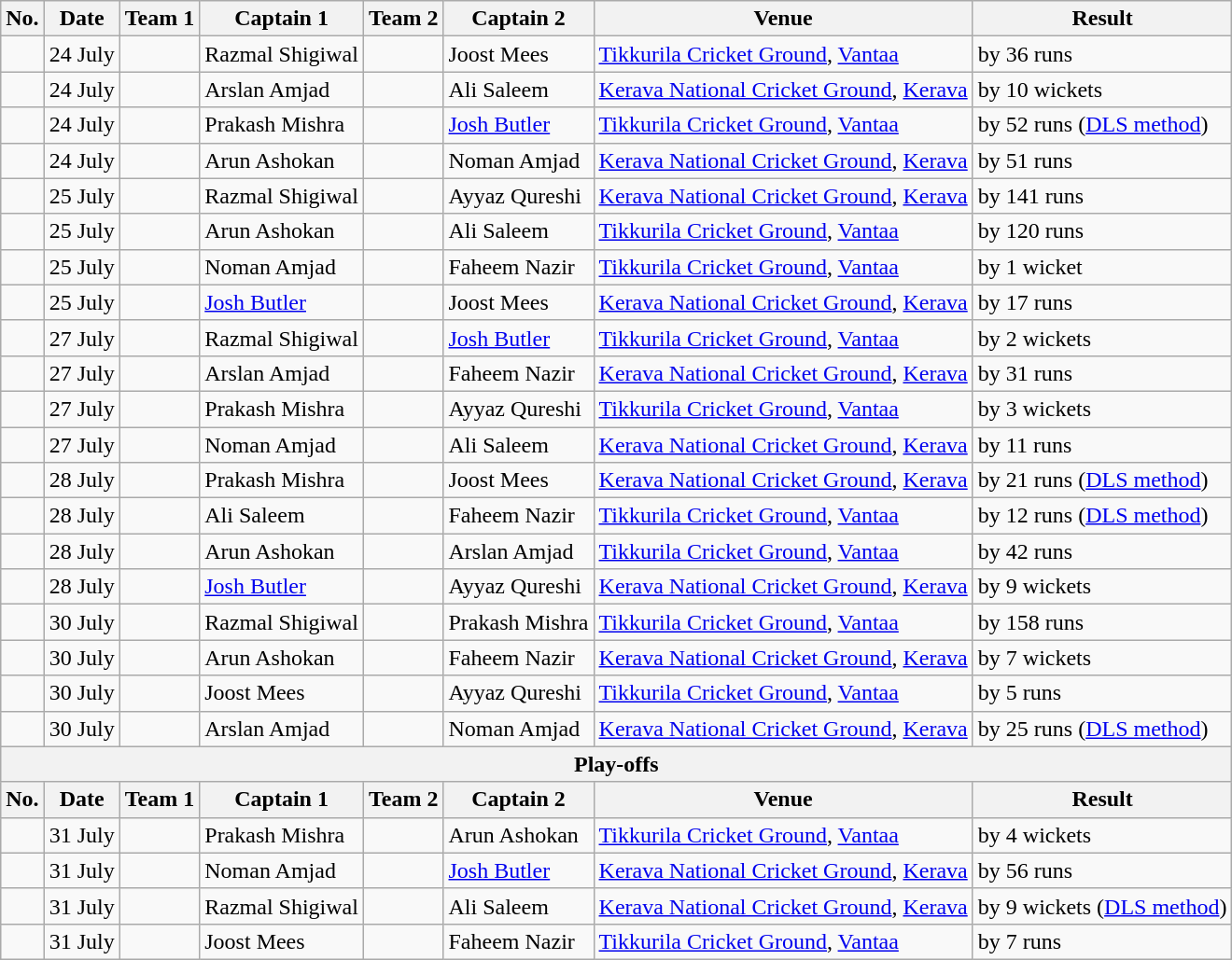<table class="wikitable">
<tr>
<th>No.</th>
<th>Date</th>
<th>Team 1</th>
<th>Captain 1</th>
<th>Team 2</th>
<th>Captain 2</th>
<th>Venue</th>
<th>Result</th>
</tr>
<tr>
<td></td>
<td>24 July</td>
<td></td>
<td>Razmal Shigiwal</td>
<td></td>
<td>Joost Mees</td>
<td><a href='#'>Tikkurila Cricket Ground</a>, <a href='#'>Vantaa</a></td>
<td> by 36 runs</td>
</tr>
<tr>
<td></td>
<td>24 July</td>
<td></td>
<td>Arslan Amjad</td>
<td></td>
<td>Ali Saleem</td>
<td><a href='#'>Kerava National Cricket Ground</a>, <a href='#'>Kerava</a></td>
<td> by 10 wickets</td>
</tr>
<tr>
<td></td>
<td>24 July</td>
<td></td>
<td>Prakash Mishra</td>
<td></td>
<td><a href='#'>Josh Butler</a></td>
<td><a href='#'>Tikkurila Cricket Ground</a>, <a href='#'>Vantaa</a></td>
<td> by 52 runs (<a href='#'>DLS method</a>)</td>
</tr>
<tr>
<td></td>
<td>24 July</td>
<td></td>
<td>Arun Ashokan</td>
<td></td>
<td>Noman Amjad</td>
<td><a href='#'>Kerava National Cricket Ground</a>, <a href='#'>Kerava</a></td>
<td> by 51 runs</td>
</tr>
<tr>
<td></td>
<td>25 July</td>
<td></td>
<td>Razmal Shigiwal</td>
<td></td>
<td>Ayyaz Qureshi</td>
<td><a href='#'>Kerava National Cricket Ground</a>, <a href='#'>Kerava</a></td>
<td> by 141 runs</td>
</tr>
<tr>
<td></td>
<td>25 July</td>
<td></td>
<td>Arun Ashokan</td>
<td></td>
<td>Ali Saleem</td>
<td><a href='#'>Tikkurila Cricket Ground</a>, <a href='#'>Vantaa</a></td>
<td> by 120 runs</td>
</tr>
<tr>
<td></td>
<td>25 July</td>
<td></td>
<td>Noman Amjad</td>
<td></td>
<td>Faheem Nazir</td>
<td><a href='#'>Tikkurila Cricket Ground</a>, <a href='#'>Vantaa</a></td>
<td> by 1 wicket</td>
</tr>
<tr>
<td></td>
<td>25 July</td>
<td></td>
<td><a href='#'>Josh Butler</a></td>
<td></td>
<td>Joost Mees</td>
<td><a href='#'>Kerava National Cricket Ground</a>, <a href='#'>Kerava</a></td>
<td> by 17 runs</td>
</tr>
<tr>
<td></td>
<td>27 July</td>
<td></td>
<td>Razmal Shigiwal</td>
<td></td>
<td><a href='#'>Josh Butler</a></td>
<td><a href='#'>Tikkurila Cricket Ground</a>, <a href='#'>Vantaa</a></td>
<td> by 2 wickets</td>
</tr>
<tr>
<td></td>
<td>27 July</td>
<td></td>
<td>Arslan Amjad</td>
<td></td>
<td>Faheem Nazir</td>
<td><a href='#'>Kerava National Cricket Ground</a>, <a href='#'>Kerava</a></td>
<td> by 31 runs</td>
</tr>
<tr>
<td></td>
<td>27 July</td>
<td></td>
<td>Prakash Mishra</td>
<td></td>
<td>Ayyaz Qureshi</td>
<td><a href='#'>Tikkurila Cricket Ground</a>, <a href='#'>Vantaa</a></td>
<td> by 3 wickets</td>
</tr>
<tr>
<td></td>
<td>27 July</td>
<td></td>
<td>Noman Amjad</td>
<td></td>
<td>Ali Saleem</td>
<td><a href='#'>Kerava National Cricket Ground</a>, <a href='#'>Kerava</a></td>
<td> by 11 runs</td>
</tr>
<tr>
<td></td>
<td>28 July</td>
<td></td>
<td>Prakash Mishra</td>
<td></td>
<td>Joost Mees</td>
<td><a href='#'>Kerava National Cricket Ground</a>, <a href='#'>Kerava</a></td>
<td> by 21 runs (<a href='#'>DLS method</a>)</td>
</tr>
<tr>
<td></td>
<td>28 July</td>
<td></td>
<td>Ali Saleem</td>
<td></td>
<td>Faheem Nazir</td>
<td><a href='#'>Tikkurila Cricket Ground</a>, <a href='#'>Vantaa</a></td>
<td> by 12 runs (<a href='#'>DLS method</a>)</td>
</tr>
<tr>
<td></td>
<td>28 July</td>
<td></td>
<td>Arun Ashokan</td>
<td></td>
<td>Arslan Amjad</td>
<td><a href='#'>Tikkurila Cricket Ground</a>, <a href='#'>Vantaa</a></td>
<td> by 42 runs</td>
</tr>
<tr>
<td></td>
<td>28 July</td>
<td></td>
<td><a href='#'>Josh Butler</a></td>
<td></td>
<td>Ayyaz Qureshi</td>
<td><a href='#'>Kerava National Cricket Ground</a>, <a href='#'>Kerava</a></td>
<td> by 9 wickets</td>
</tr>
<tr>
<td></td>
<td>30 July</td>
<td></td>
<td>Razmal Shigiwal</td>
<td></td>
<td>Prakash Mishra</td>
<td><a href='#'>Tikkurila Cricket Ground</a>, <a href='#'>Vantaa</a></td>
<td> by 158 runs</td>
</tr>
<tr>
<td></td>
<td>30 July</td>
<td></td>
<td>Arun Ashokan</td>
<td></td>
<td>Faheem Nazir</td>
<td><a href='#'>Kerava National Cricket Ground</a>, <a href='#'>Kerava</a></td>
<td> by 7 wickets</td>
</tr>
<tr>
<td></td>
<td>30 July</td>
<td></td>
<td>Joost Mees</td>
<td></td>
<td>Ayyaz Qureshi</td>
<td><a href='#'>Tikkurila Cricket Ground</a>, <a href='#'>Vantaa</a></td>
<td> by 5 runs</td>
</tr>
<tr>
<td></td>
<td>30 July</td>
<td></td>
<td>Arslan Amjad</td>
<td></td>
<td>Noman Amjad</td>
<td><a href='#'>Kerava National Cricket Ground</a>, <a href='#'>Kerava</a></td>
<td> by 25 runs (<a href='#'>DLS method</a>)</td>
</tr>
<tr>
<th colspan="9">Play-offs</th>
</tr>
<tr>
<th>No.</th>
<th>Date</th>
<th>Team 1</th>
<th>Captain 1</th>
<th>Team 2</th>
<th>Captain 2</th>
<th>Venue</th>
<th>Result</th>
</tr>
<tr>
<td></td>
<td>31 July</td>
<td></td>
<td>Prakash Mishra</td>
<td></td>
<td>Arun Ashokan</td>
<td><a href='#'>Tikkurila Cricket Ground</a>, <a href='#'>Vantaa</a></td>
<td> by 4 wickets</td>
</tr>
<tr>
<td></td>
<td>31 July</td>
<td></td>
<td>Noman Amjad</td>
<td></td>
<td><a href='#'>Josh Butler</a></td>
<td><a href='#'>Kerava National Cricket Ground</a>, <a href='#'>Kerava</a></td>
<td> by 56 runs</td>
</tr>
<tr>
<td></td>
<td>31 July</td>
<td></td>
<td>Razmal Shigiwal</td>
<td></td>
<td>Ali Saleem</td>
<td><a href='#'>Kerava National Cricket Ground</a>, <a href='#'>Kerava</a></td>
<td> by 9 wickets (<a href='#'>DLS method</a>)</td>
</tr>
<tr>
<td></td>
<td>31 July</td>
<td></td>
<td>Joost Mees</td>
<td></td>
<td>Faheem Nazir</td>
<td><a href='#'>Tikkurila Cricket Ground</a>, <a href='#'>Vantaa</a></td>
<td> by 7 runs</td>
</tr>
</table>
